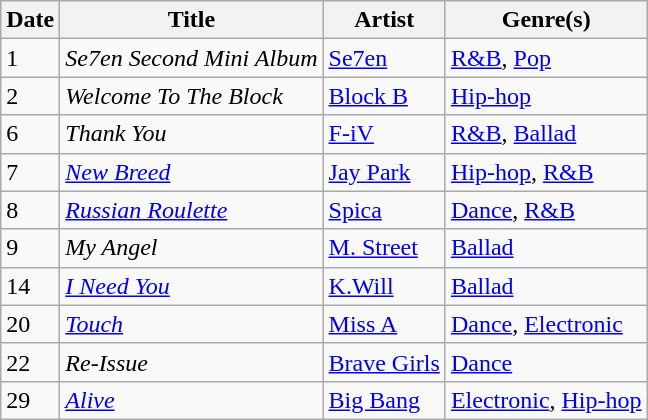<table class="wikitable" style="text-align: left;">
<tr>
<th>Date</th>
<th>Title</th>
<th>Artist</th>
<th>Genre(s)</th>
</tr>
<tr>
<td rowspan="1">1</td>
<td><em>Se7en Second Mini Album</em></td>
<td><a href='#'>Se7en</a></td>
<td><a href='#'>R&B</a>, <a href='#'>Pop</a></td>
</tr>
<tr>
<td rowspan="1">2</td>
<td><em>Welcome To The Block</em></td>
<td><a href='#'>Block B</a></td>
<td><a href='#'>Hip-hop</a></td>
</tr>
<tr>
<td rowspan="1">6</td>
<td><em>Thank You</em></td>
<td><a href='#'>F-iV</a></td>
<td><a href='#'>R&B</a>, <a href='#'>Ballad</a></td>
</tr>
<tr>
<td rowspan="1">7</td>
<td><em><a href='#'>New Breed</a></em></td>
<td><a href='#'>Jay Park</a></td>
<td><a href='#'>Hip-hop</a>, <a href='#'>R&B</a></td>
</tr>
<tr>
<td rowspan="1">8</td>
<td><em><a href='#'>Russian Roulette</a></em></td>
<td><a href='#'>Spica</a></td>
<td><a href='#'>Dance</a>, <a href='#'>R&B</a></td>
</tr>
<tr>
<td>9</td>
<td><em>My Angel</em></td>
<td><a href='#'>M. Street</a></td>
<td><a href='#'>Ballad</a></td>
</tr>
<tr>
<td rowspan="1">14</td>
<td><em><a href='#'>I Need You</a></em></td>
<td><a href='#'>K.Will</a></td>
<td><a href='#'>Ballad</a></td>
</tr>
<tr>
<td rowspan="1">20</td>
<td><em><a href='#'>Touch</a></em></td>
<td><a href='#'>Miss A</a></td>
<td><a href='#'>Dance</a>, <a href='#'>Electronic</a></td>
</tr>
<tr>
<td rowspan="1">22</td>
<td><em>Re-Issue</em></td>
<td><a href='#'>Brave Girls</a></td>
<td><a href='#'>Dance</a></td>
</tr>
<tr>
<td rowspan="1">29</td>
<td><em><a href='#'>Alive</a></em></td>
<td><a href='#'>Big Bang</a></td>
<td><a href='#'>Electronic</a>, <a href='#'>Hip-hop</a></td>
</tr>
</table>
